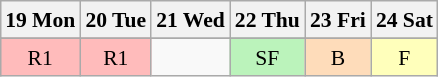<table class="wikitable" style="margin:0.5em auto; font-size:90%; line-height:1.25em;">
<tr align="center">
<th>19 Mon</th>
<th>20 Tue</th>
<th>21 Wed</th>
<th>22 Thu</th>
<th>23 Fri</th>
<th>24 Sat</th>
</tr>
<tr>
</tr>
<tr align="center">
<td bgcolor="#FFBBBB">R1</td>
<td bgcolor="#FFBBBB">R1</td>
<td></td>
<td bgcolor="#BBF3BB">SF</td>
<td bgcolor="#FEDCBA">B</td>
<td bgcolor="#FFFFBB">F</td>
</tr>
</table>
